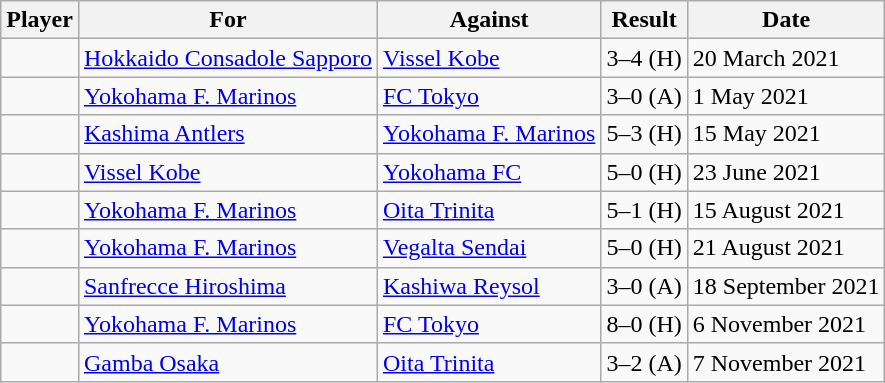<table class="wikitable">
<tr>
<th>Player</th>
<th>For</th>
<th>Against</th>
<th>Result</th>
<th>Date</th>
</tr>
<tr>
<td> </td>
<td><a href='#'>Hokkaido Consadole Sapporo</a></td>
<td><a href='#'>Vissel Kobe</a></td>
<td>3–4 (H)</td>
<td>20 March 2021</td>
</tr>
<tr>
<td> </td>
<td><a href='#'>Yokohama F. Marinos</a></td>
<td><a href='#'>FC Tokyo</a></td>
<td>3–0 (A)</td>
<td>1 May 2021</td>
</tr>
<tr>
<td> </td>
<td><a href='#'>Kashima Antlers</a></td>
<td><a href='#'>Yokohama F. Marinos</a></td>
<td>5–3 (H)</td>
<td>15 May 2021</td>
</tr>
<tr>
<td> </td>
<td><a href='#'>Vissel Kobe</a></td>
<td><a href='#'>Yokohama FC</a></td>
<td>5–0 (H)</td>
<td>23 June 2021</td>
</tr>
<tr>
<td> </td>
<td><a href='#'>Yokohama F. Marinos</a></td>
<td><a href='#'>Oita Trinita</a></td>
<td>5–1 (H)</td>
<td>15 August 2021</td>
</tr>
<tr>
<td> </td>
<td><a href='#'>Yokohama F. Marinos</a></td>
<td><a href='#'>Vegalta Sendai</a></td>
<td>5–0 (H)</td>
<td>21 August 2021</td>
</tr>
<tr>
<td> </td>
<td><a href='#'>Sanfrecce Hiroshima</a></td>
<td><a href='#'>Kashiwa Reysol</a></td>
<td>3–0 (A)</td>
<td>18 September 2021</td>
</tr>
<tr>
<td> </td>
<td><a href='#'>Yokohama F. Marinos</a></td>
<td><a href='#'>FC Tokyo</a></td>
<td>8–0 (H)</td>
<td>6 November 2021</td>
</tr>
<tr>
<td> </td>
<td><a href='#'>Gamba Osaka</a></td>
<td><a href='#'>Oita Trinita</a></td>
<td>3–2 (A)</td>
<td>7 November 2021</td>
</tr>
</table>
